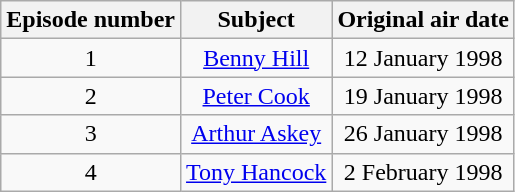<table class="wikitable" style="text-align:center;">
<tr>
<th>Episode number</th>
<th>Subject</th>
<th>Original air date</th>
</tr>
<tr>
<td>1</td>
<td><a href='#'>Benny Hill</a></td>
<td>12 January 1998</td>
</tr>
<tr>
<td>2</td>
<td><a href='#'>Peter Cook</a></td>
<td>19 January 1998</td>
</tr>
<tr>
<td>3</td>
<td><a href='#'>Arthur Askey</a></td>
<td>26 January 1998</td>
</tr>
<tr>
<td>4</td>
<td><a href='#'>Tony Hancock</a></td>
<td>2 February 1998</td>
</tr>
</table>
